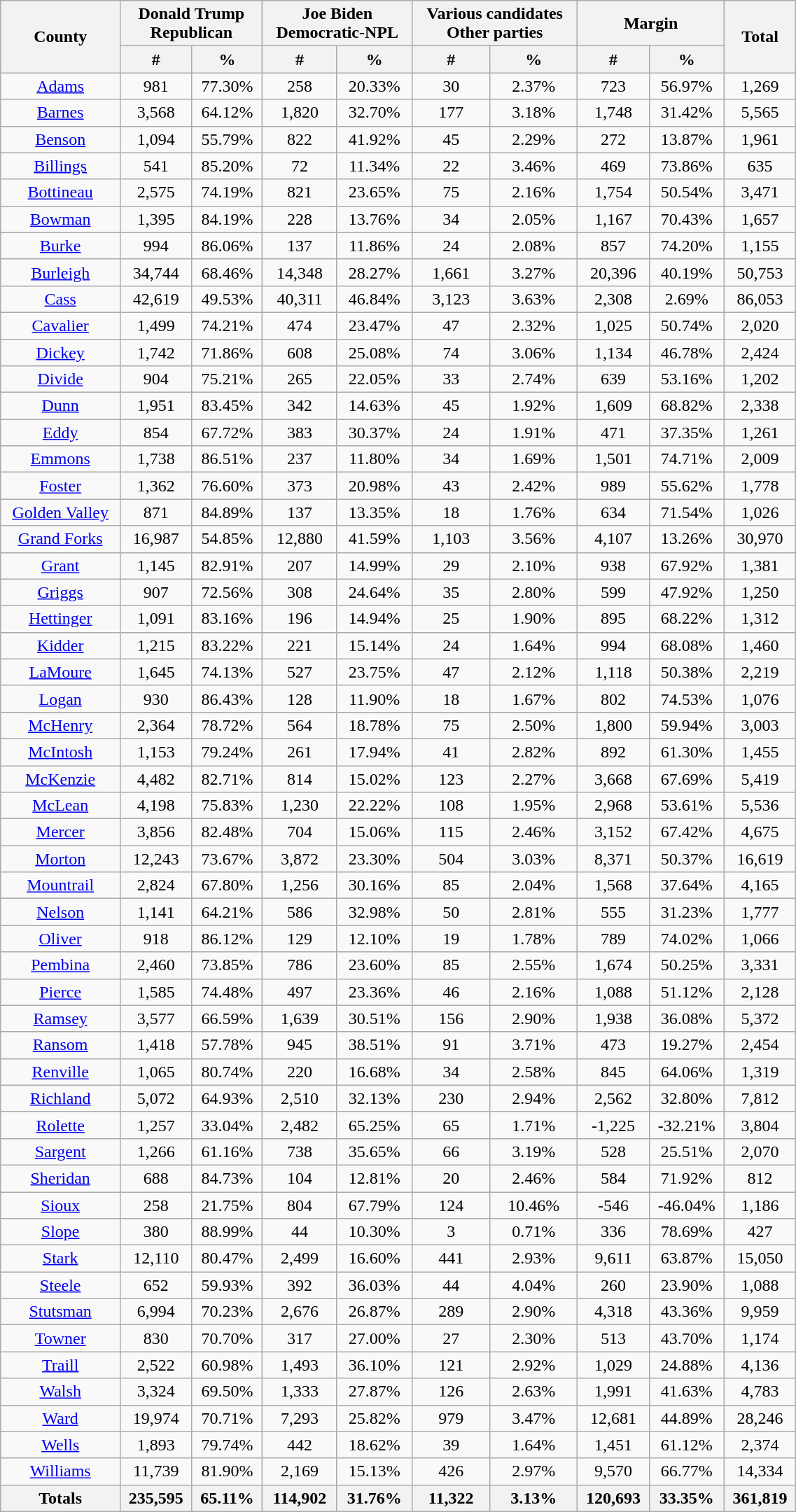<table width="60%" class="wikitable sortable">
<tr>
<th rowspan="2">County</th>
<th colspan="2">Donald Trump<br>Republican</th>
<th colspan="2">Joe Biden<br>Democratic-NPL</th>
<th colspan="2">Various candidates<br>Other parties</th>
<th colspan="2">Margin</th>
<th rowspan="2">Total</th>
</tr>
<tr>
<th style="text-align:center;" data-sort-type="number">#</th>
<th style="text-align:center;" data-sort-type="number">%</th>
<th style="text-align:center;" data-sort-type="number">#</th>
<th style="text-align:center;" data-sort-type="number">%</th>
<th style="text-align:center;" data-sort-type="number">#</th>
<th style="text-align:center;" data-sort-type="number">%</th>
<th style="text-align:center;" data-sort-type="number">#</th>
<th style="text-align:center;" data-sort-type="number">%</th>
</tr>
<tr style="text-align:center;">
<td><a href='#'>Adams</a></td>
<td>981</td>
<td>77.30%</td>
<td>258</td>
<td>20.33%</td>
<td>30</td>
<td>2.37%</td>
<td>723</td>
<td>56.97%</td>
<td>1,269</td>
</tr>
<tr style="text-align:center;">
<td><a href='#'>Barnes</a></td>
<td>3,568</td>
<td>64.12%</td>
<td>1,820</td>
<td>32.70%</td>
<td>177</td>
<td>3.18%</td>
<td>1,748</td>
<td>31.42%</td>
<td>5,565</td>
</tr>
<tr style="text-align:center;">
<td><a href='#'>Benson</a></td>
<td>1,094</td>
<td>55.79%</td>
<td>822</td>
<td>41.92%</td>
<td>45</td>
<td>2.29%</td>
<td>272</td>
<td>13.87%</td>
<td>1,961</td>
</tr>
<tr style="text-align:center;">
<td><a href='#'>Billings</a></td>
<td>541</td>
<td>85.20%</td>
<td>72</td>
<td>11.34%</td>
<td>22</td>
<td>3.46%</td>
<td>469</td>
<td>73.86%</td>
<td>635</td>
</tr>
<tr style="text-align:center;">
<td><a href='#'>Bottineau</a></td>
<td>2,575</td>
<td>74.19%</td>
<td>821</td>
<td>23.65%</td>
<td>75</td>
<td>2.16%</td>
<td>1,754</td>
<td>50.54%</td>
<td>3,471</td>
</tr>
<tr style="text-align:center;">
<td><a href='#'>Bowman</a></td>
<td>1,395</td>
<td>84.19%</td>
<td>228</td>
<td>13.76%</td>
<td>34</td>
<td>2.05%</td>
<td>1,167</td>
<td>70.43%</td>
<td>1,657</td>
</tr>
<tr style="text-align:center;">
<td><a href='#'>Burke</a></td>
<td>994</td>
<td>86.06%</td>
<td>137</td>
<td>11.86%</td>
<td>24</td>
<td>2.08%</td>
<td>857</td>
<td>74.20%</td>
<td>1,155</td>
</tr>
<tr style="text-align:center;">
<td><a href='#'>Burleigh</a></td>
<td>34,744</td>
<td>68.46%</td>
<td>14,348</td>
<td>28.27%</td>
<td>1,661</td>
<td>3.27%</td>
<td>20,396</td>
<td>40.19%</td>
<td>50,753</td>
</tr>
<tr style="text-align:center;">
<td><a href='#'>Cass</a></td>
<td>42,619</td>
<td>49.53%</td>
<td>40,311</td>
<td>46.84%</td>
<td>3,123</td>
<td>3.63%</td>
<td>2,308</td>
<td>2.69%</td>
<td>86,053</td>
</tr>
<tr style="text-align:center;">
<td><a href='#'>Cavalier</a></td>
<td>1,499</td>
<td>74.21%</td>
<td>474</td>
<td>23.47%</td>
<td>47</td>
<td>2.32%</td>
<td>1,025</td>
<td>50.74%</td>
<td>2,020</td>
</tr>
<tr style="text-align:center;">
<td><a href='#'>Dickey</a></td>
<td>1,742</td>
<td>71.86%</td>
<td>608</td>
<td>25.08%</td>
<td>74</td>
<td>3.06%</td>
<td>1,134</td>
<td>46.78%</td>
<td>2,424</td>
</tr>
<tr style="text-align:center;">
<td><a href='#'>Divide</a></td>
<td>904</td>
<td>75.21%</td>
<td>265</td>
<td>22.05%</td>
<td>33</td>
<td>2.74%</td>
<td>639</td>
<td>53.16%</td>
<td>1,202</td>
</tr>
<tr style="text-align:center;">
<td><a href='#'>Dunn</a></td>
<td>1,951</td>
<td>83.45%</td>
<td>342</td>
<td>14.63%</td>
<td>45</td>
<td>1.92%</td>
<td>1,609</td>
<td>68.82%</td>
<td>2,338</td>
</tr>
<tr style="text-align:center;">
<td><a href='#'>Eddy</a></td>
<td>854</td>
<td>67.72%</td>
<td>383</td>
<td>30.37%</td>
<td>24</td>
<td>1.91%</td>
<td>471</td>
<td>37.35%</td>
<td>1,261</td>
</tr>
<tr style="text-align:center;">
<td><a href='#'>Emmons</a></td>
<td>1,738</td>
<td>86.51%</td>
<td>237</td>
<td>11.80%</td>
<td>34</td>
<td>1.69%</td>
<td>1,501</td>
<td>74.71%</td>
<td>2,009</td>
</tr>
<tr style="text-align:center;">
<td><a href='#'>Foster</a></td>
<td>1,362</td>
<td>76.60%</td>
<td>373</td>
<td>20.98%</td>
<td>43</td>
<td>2.42%</td>
<td>989</td>
<td>55.62%</td>
<td>1,778</td>
</tr>
<tr style="text-align:center;">
<td><a href='#'>Golden Valley</a></td>
<td>871</td>
<td>84.89%</td>
<td>137</td>
<td>13.35%</td>
<td>18</td>
<td>1.76%</td>
<td>634</td>
<td>71.54%</td>
<td>1,026</td>
</tr>
<tr style="text-align:center;">
<td><a href='#'>Grand Forks</a></td>
<td>16,987</td>
<td>54.85%</td>
<td>12,880</td>
<td>41.59%</td>
<td>1,103</td>
<td>3.56%</td>
<td>4,107</td>
<td>13.26%</td>
<td>30,970</td>
</tr>
<tr style="text-align:center;">
<td><a href='#'>Grant</a></td>
<td>1,145</td>
<td>82.91%</td>
<td>207</td>
<td>14.99%</td>
<td>29</td>
<td>2.10%</td>
<td>938</td>
<td>67.92%</td>
<td>1,381</td>
</tr>
<tr style="text-align:center;">
<td><a href='#'>Griggs</a></td>
<td>907</td>
<td>72.56%</td>
<td>308</td>
<td>24.64%</td>
<td>35</td>
<td>2.80%</td>
<td>599</td>
<td>47.92%</td>
<td>1,250</td>
</tr>
<tr style="text-align:center;">
<td><a href='#'>Hettinger</a></td>
<td>1,091</td>
<td>83.16%</td>
<td>196</td>
<td>14.94%</td>
<td>25</td>
<td>1.90%</td>
<td>895</td>
<td>68.22%</td>
<td>1,312</td>
</tr>
<tr style="text-align:center;">
<td><a href='#'>Kidder</a></td>
<td>1,215</td>
<td>83.22%</td>
<td>221</td>
<td>15.14%</td>
<td>24</td>
<td>1.64%</td>
<td>994</td>
<td>68.08%</td>
<td>1,460</td>
</tr>
<tr style="text-align:center;">
<td><a href='#'>LaMoure</a></td>
<td>1,645</td>
<td>74.13%</td>
<td>527</td>
<td>23.75%</td>
<td>47</td>
<td>2.12%</td>
<td>1,118</td>
<td>50.38%</td>
<td>2,219</td>
</tr>
<tr style="text-align:center;">
<td><a href='#'>Logan</a></td>
<td>930</td>
<td>86.43%</td>
<td>128</td>
<td>11.90%</td>
<td>18</td>
<td>1.67%</td>
<td>802</td>
<td>74.53%</td>
<td>1,076</td>
</tr>
<tr style="text-align:center;">
<td><a href='#'>McHenry</a></td>
<td>2,364</td>
<td>78.72%</td>
<td>564</td>
<td>18.78%</td>
<td>75</td>
<td>2.50%</td>
<td>1,800</td>
<td>59.94%</td>
<td>3,003</td>
</tr>
<tr style="text-align:center;">
<td><a href='#'>McIntosh</a></td>
<td>1,153</td>
<td>79.24%</td>
<td>261</td>
<td>17.94%</td>
<td>41</td>
<td>2.82%</td>
<td>892</td>
<td>61.30%</td>
<td>1,455</td>
</tr>
<tr style="text-align:center;">
<td><a href='#'>McKenzie</a></td>
<td>4,482</td>
<td>82.71%</td>
<td>814</td>
<td>15.02%</td>
<td>123</td>
<td>2.27%</td>
<td>3,668</td>
<td>67.69%</td>
<td>5,419</td>
</tr>
<tr style="text-align:center;">
<td><a href='#'>McLean</a></td>
<td>4,198</td>
<td>75.83%</td>
<td>1,230</td>
<td>22.22%</td>
<td>108</td>
<td>1.95%</td>
<td>2,968</td>
<td>53.61%</td>
<td>5,536</td>
</tr>
<tr style="text-align:center;">
<td><a href='#'>Mercer</a></td>
<td>3,856</td>
<td>82.48%</td>
<td>704</td>
<td>15.06%</td>
<td>115</td>
<td>2.46%</td>
<td>3,152</td>
<td>67.42%</td>
<td>4,675</td>
</tr>
<tr style="text-align:center;">
<td><a href='#'>Morton</a></td>
<td>12,243</td>
<td>73.67%</td>
<td>3,872</td>
<td>23.30%</td>
<td>504</td>
<td>3.03%</td>
<td>8,371</td>
<td>50.37%</td>
<td>16,619</td>
</tr>
<tr style="text-align:center;">
<td><a href='#'>Mountrail</a></td>
<td>2,824</td>
<td>67.80%</td>
<td>1,256</td>
<td>30.16%</td>
<td>85</td>
<td>2.04%</td>
<td>1,568</td>
<td>37.64%</td>
<td>4,165</td>
</tr>
<tr style="text-align:center;">
<td><a href='#'>Nelson</a></td>
<td>1,141</td>
<td>64.21%</td>
<td>586</td>
<td>32.98%</td>
<td>50</td>
<td>2.81%</td>
<td>555</td>
<td>31.23%</td>
<td>1,777</td>
</tr>
<tr style="text-align:center;">
<td><a href='#'>Oliver</a></td>
<td>918</td>
<td>86.12%</td>
<td>129</td>
<td>12.10%</td>
<td>19</td>
<td>1.78%</td>
<td>789</td>
<td>74.02%</td>
<td>1,066</td>
</tr>
<tr style="text-align:center;">
<td><a href='#'>Pembina</a></td>
<td>2,460</td>
<td>73.85%</td>
<td>786</td>
<td>23.60%</td>
<td>85</td>
<td>2.55%</td>
<td>1,674</td>
<td>50.25%</td>
<td>3,331</td>
</tr>
<tr style="text-align:center;">
<td><a href='#'>Pierce</a></td>
<td>1,585</td>
<td>74.48%</td>
<td>497</td>
<td>23.36%</td>
<td>46</td>
<td>2.16%</td>
<td>1,088</td>
<td>51.12%</td>
<td>2,128</td>
</tr>
<tr style="text-align:center;">
<td><a href='#'>Ramsey</a></td>
<td>3,577</td>
<td>66.59%</td>
<td>1,639</td>
<td>30.51%</td>
<td>156</td>
<td>2.90%</td>
<td>1,938</td>
<td>36.08%</td>
<td>5,372</td>
</tr>
<tr style="text-align:center;">
<td><a href='#'>Ransom</a></td>
<td>1,418</td>
<td>57.78%</td>
<td>945</td>
<td>38.51%</td>
<td>91</td>
<td>3.71%</td>
<td>473</td>
<td>19.27%</td>
<td>2,454</td>
</tr>
<tr style="text-align:center;">
<td><a href='#'>Renville</a></td>
<td>1,065</td>
<td>80.74%</td>
<td>220</td>
<td>16.68%</td>
<td>34</td>
<td>2.58%</td>
<td>845</td>
<td>64.06%</td>
<td>1,319</td>
</tr>
<tr style="text-align:center;">
<td><a href='#'>Richland</a></td>
<td>5,072</td>
<td>64.93%</td>
<td>2,510</td>
<td>32.13%</td>
<td>230</td>
<td>2.94%</td>
<td>2,562</td>
<td>32.80%</td>
<td>7,812</td>
</tr>
<tr style="text-align:center;">
<td><a href='#'>Rolette</a></td>
<td>1,257</td>
<td>33.04%</td>
<td>2,482</td>
<td>65.25%</td>
<td>65</td>
<td>1.71%</td>
<td>-1,225</td>
<td>-32.21%</td>
<td>3,804</td>
</tr>
<tr style="text-align:center;">
<td><a href='#'>Sargent</a></td>
<td>1,266</td>
<td>61.16%</td>
<td>738</td>
<td>35.65%</td>
<td>66</td>
<td>3.19%</td>
<td>528</td>
<td>25.51%</td>
<td>2,070</td>
</tr>
<tr style="text-align:center;">
<td><a href='#'>Sheridan</a></td>
<td>688</td>
<td>84.73%</td>
<td>104</td>
<td>12.81%</td>
<td>20</td>
<td>2.46%</td>
<td>584</td>
<td>71.92%</td>
<td>812</td>
</tr>
<tr style="text-align:center;">
<td><a href='#'>Sioux</a></td>
<td>258</td>
<td>21.75%</td>
<td>804</td>
<td>67.79%</td>
<td>124</td>
<td>10.46%</td>
<td>-546</td>
<td>-46.04%</td>
<td>1,186</td>
</tr>
<tr style="text-align:center;">
<td><a href='#'>Slope</a></td>
<td>380</td>
<td>88.99%</td>
<td>44</td>
<td>10.30%</td>
<td>3</td>
<td>0.71%</td>
<td>336</td>
<td>78.69%</td>
<td>427</td>
</tr>
<tr style="text-align:center;">
<td><a href='#'>Stark</a></td>
<td>12,110</td>
<td>80.47%</td>
<td>2,499</td>
<td>16.60%</td>
<td>441</td>
<td>2.93%</td>
<td>9,611</td>
<td>63.87%</td>
<td>15,050</td>
</tr>
<tr style="text-align:center;">
<td><a href='#'>Steele</a></td>
<td>652</td>
<td>59.93%</td>
<td>392</td>
<td>36.03%</td>
<td>44</td>
<td>4.04%</td>
<td>260</td>
<td>23.90%</td>
<td>1,088</td>
</tr>
<tr style="text-align:center;">
<td><a href='#'>Stutsman</a></td>
<td>6,994</td>
<td>70.23%</td>
<td>2,676</td>
<td>26.87%</td>
<td>289</td>
<td>2.90%</td>
<td>4,318</td>
<td>43.36%</td>
<td>9,959</td>
</tr>
<tr style="text-align:center;">
<td><a href='#'>Towner</a></td>
<td>830</td>
<td>70.70%</td>
<td>317</td>
<td>27.00%</td>
<td>27</td>
<td>2.30%</td>
<td>513</td>
<td>43.70%</td>
<td>1,174</td>
</tr>
<tr style="text-align:center;">
<td><a href='#'>Traill</a></td>
<td>2,522</td>
<td>60.98%</td>
<td>1,493</td>
<td>36.10%</td>
<td>121</td>
<td>2.92%</td>
<td>1,029</td>
<td>24.88%</td>
<td>4,136</td>
</tr>
<tr style="text-align:center;">
<td><a href='#'>Walsh</a></td>
<td>3,324</td>
<td>69.50%</td>
<td>1,333</td>
<td>27.87%</td>
<td>126</td>
<td>2.63%</td>
<td>1,991</td>
<td>41.63%</td>
<td>4,783</td>
</tr>
<tr style="text-align:center;">
<td><a href='#'>Ward</a></td>
<td>19,974</td>
<td>70.71%</td>
<td>7,293</td>
<td>25.82%</td>
<td>979</td>
<td>3.47%</td>
<td>12,681</td>
<td>44.89%</td>
<td>28,246</td>
</tr>
<tr style="text-align:center;">
<td><a href='#'>Wells</a></td>
<td>1,893</td>
<td>79.74%</td>
<td>442</td>
<td>18.62%</td>
<td>39</td>
<td>1.64%</td>
<td>1,451</td>
<td>61.12%</td>
<td>2,374</td>
</tr>
<tr style="text-align:center;">
<td><a href='#'>Williams</a></td>
<td>11,739</td>
<td>81.90%</td>
<td>2,169</td>
<td>15.13%</td>
<td>426</td>
<td>2.97%</td>
<td>9,570</td>
<td>66.77%</td>
<td>14,334</td>
</tr>
<tr>
<th>Totals</th>
<th>235,595</th>
<th>65.11%</th>
<th>114,902</th>
<th>31.76%</th>
<th>11,322</th>
<th>3.13%</th>
<th>120,693</th>
<th>33.35%</th>
<th>361,819</th>
</tr>
</table>
